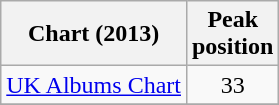<table class="wikitable sortable">
<tr>
<th scope="col">Chart (2013)</th>
<th scope="col">Peak<br>position</th>
</tr>
<tr>
<td><a href='#'>UK Albums Chart</a></td>
<td style="text-align:center;">33</td>
</tr>
<tr>
</tr>
</table>
